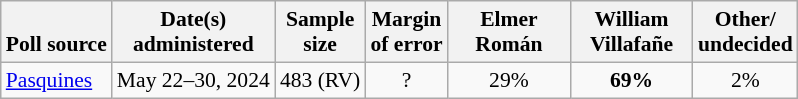<table class="wikitable" style="font-size:90%;text-align:center;">
<tr valign=bottom>
<th>Poll source</th>
<th>Date(s)<br>administered</th>
<th>Sample<br>size</th>
<th>Margin<br>of error</th>
<th style="width:75px;">Elmer<br>Román</th>
<th style="width:75px;">William<br>Villafañe</th>
<th>Other/<br>undecided</th>
</tr>
<tr>
<td style="text-align:left;"><a href='#'>Pasquines</a></td>
<td>May 22–30, 2024</td>
<td>483 (RV)</td>
<td>?</td>
<td>29%</td>
<td><strong>69%</strong></td>
<td>2%</td>
</tr>
</table>
